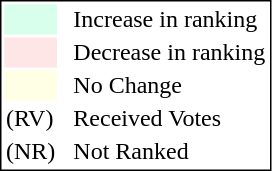<table style="border:1px solid black;">
<tr>
<td style="background:#D8FFEB; width:20px;"></td>
<td> </td>
<td>Increase in ranking</td>
</tr>
<tr>
<td style="background:#FFE6E6; width:20px;"></td>
<td> </td>
<td>Decrease in ranking</td>
</tr>
<tr>
<td style="background:#FFFFE6; width:20px;"></td>
<td> </td>
<td>No Change</td>
</tr>
<tr>
<td>(RV)</td>
<td> </td>
<td>Received Votes</td>
</tr>
<tr>
<td>(NR)</td>
<td> </td>
<td>Not Ranked</td>
</tr>
</table>
